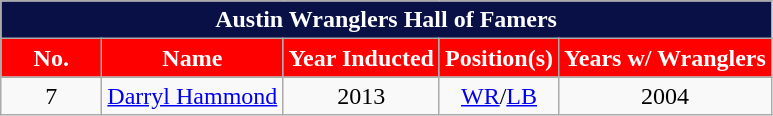<table class="wikitable sortable">
<tr>
<td colspan="5" style= "background: #081046; color: white" align="center"><strong>Austin Wranglers Hall of Famers</strong></td>
</tr>
<tr>
<th width=60px style="background: red; color: white">No.</th>
<th style="background: red; color: white">Name</th>
<th style="background: red; color: white">Year Inducted</th>
<th style="background: red; color: white">Position(s)</th>
<th style="background: red; color: white">Years w/ Wranglers</th>
</tr>
<tr>
<td style="text-align:center;">7</td>
<td><a href='#'>Darryl Hammond</a></td>
<td style="text-align:center;">2013</td>
<td style="text-align:center;"><a href='#'>WR</a>/<a href='#'>LB</a></td>
<td style="text-align:center;">2004</td>
</tr>
</table>
